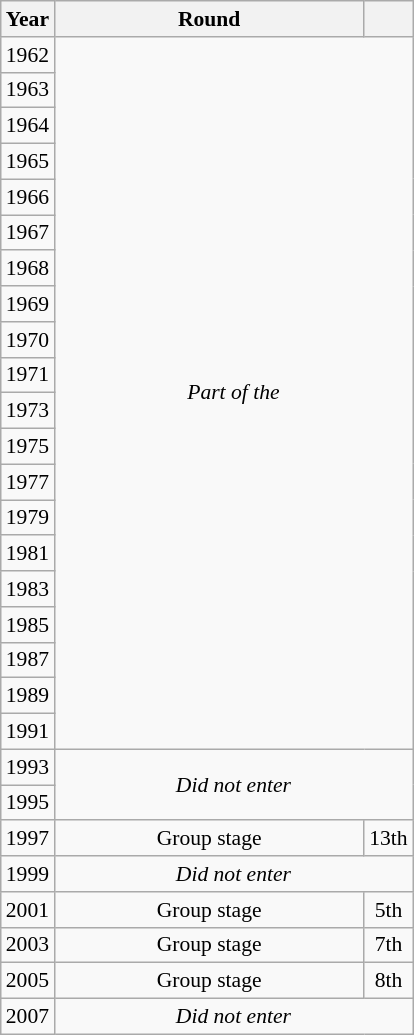<table class="wikitable" style="text-align: center; font-size:90%">
<tr>
<th>Year</th>
<th style="width:200px">Round</th>
<th></th>
</tr>
<tr>
<td>1962</td>
<td colspan="2" rowspan="20"><em>Part of the </em></td>
</tr>
<tr>
<td>1963</td>
</tr>
<tr>
<td>1964</td>
</tr>
<tr>
<td>1965</td>
</tr>
<tr>
<td>1966</td>
</tr>
<tr>
<td>1967</td>
</tr>
<tr>
<td>1968</td>
</tr>
<tr>
<td>1969</td>
</tr>
<tr>
<td>1970</td>
</tr>
<tr>
<td>1971</td>
</tr>
<tr>
<td>1973</td>
</tr>
<tr>
<td>1975</td>
</tr>
<tr>
<td>1977</td>
</tr>
<tr>
<td>1979</td>
</tr>
<tr>
<td>1981</td>
</tr>
<tr>
<td>1983</td>
</tr>
<tr>
<td>1985</td>
</tr>
<tr>
<td>1987</td>
</tr>
<tr>
<td>1989</td>
</tr>
<tr>
<td>1991</td>
</tr>
<tr>
<td>1993</td>
<td colspan="2" rowspan="2"><em>Did not enter</em></td>
</tr>
<tr>
<td>1995</td>
</tr>
<tr>
<td>1997</td>
<td>Group stage</td>
<td>13th</td>
</tr>
<tr>
<td>1999</td>
<td colspan="2"><em>Did not enter</em></td>
</tr>
<tr>
<td>2001</td>
<td>Group stage</td>
<td>5th</td>
</tr>
<tr>
<td>2003</td>
<td>Group stage</td>
<td>7th</td>
</tr>
<tr>
<td>2005</td>
<td>Group stage</td>
<td>8th</td>
</tr>
<tr>
<td>2007</td>
<td colspan="2"><em>Did not enter</em></td>
</tr>
</table>
